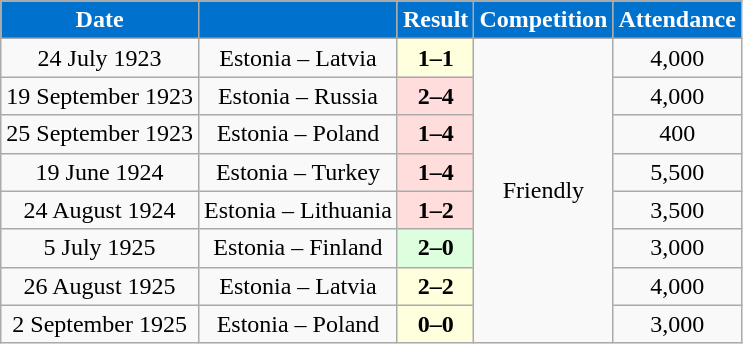<table class="wikitable" style="text-align:center">
<tr>
<th style="background:#0072CE; color:white">Date</th>
<th style="background:#0072CE; color:white"></th>
<th style="background:#0072CE; color:white">Result</th>
<th style="background:#0072CE; color:white">Competition</th>
<th style="background:#0072CE; color:white">Attendance</th>
</tr>
<tr>
<td>24 July 1923</td>
<td> Estonia – Latvia </td>
<td style="background:#ffd"><strong>1–1</strong></td>
<td rowspan="8">Friendly</td>
<td>4,000</td>
</tr>
<tr>
<td>19 September 1923</td>
<td> Estonia – Russia </td>
<td style="background:#fdd"><strong>2–4</strong></td>
<td>4,000</td>
</tr>
<tr>
<td>25 September 1923</td>
<td> Estonia – Poland </td>
<td style="background:#fdd"><strong>1–4</strong></td>
<td>400</td>
</tr>
<tr>
<td>19 June 1924</td>
<td> Estonia – Turkey </td>
<td style="background:#fdd"><strong>1–4</strong></td>
<td>5,500</td>
</tr>
<tr>
<td>24 August 1924</td>
<td> Estonia – Lithuania </td>
<td style="background:#fdd"><strong>1–2</strong></td>
<td>3,500</td>
</tr>
<tr>
<td>5 July 1925</td>
<td> Estonia – Finland </td>
<td style="background:#dfd"><strong>2–0</strong></td>
<td>3,000</td>
</tr>
<tr>
<td>26 August 1925</td>
<td> Estonia – Latvia </td>
<td style="background:#ffd"><strong>2–2</strong></td>
<td>4,000</td>
</tr>
<tr>
<td>2 September 1925</td>
<td> Estonia – Poland </td>
<td style="background:#ffd"><strong>0–0</strong></td>
<td>3,000</td>
</tr>
</table>
